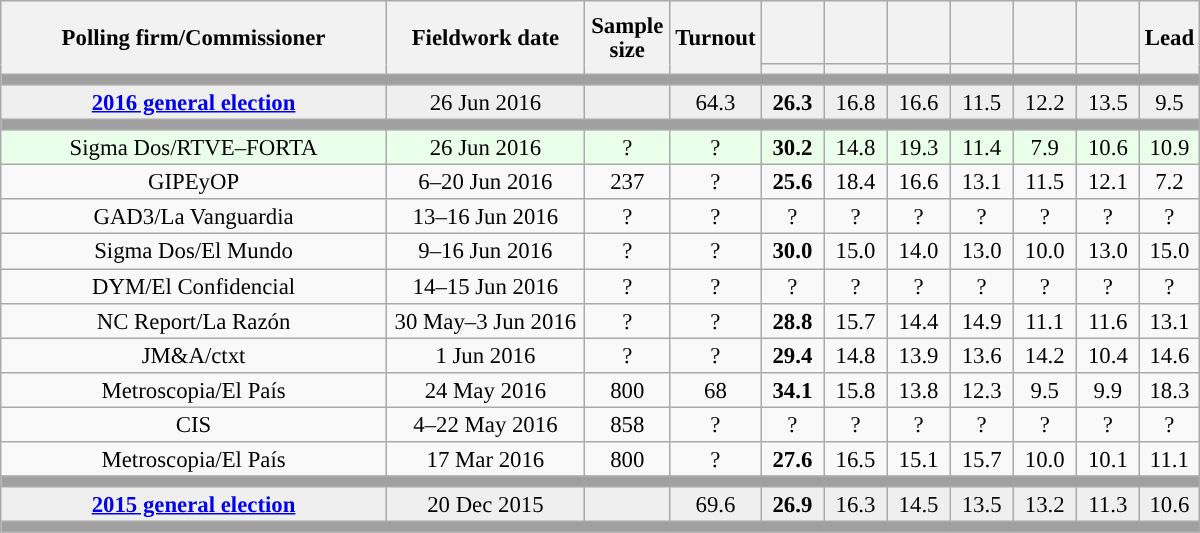<table class="wikitable collapsible collapsed" style="text-align:center; font-size:95%; line-height:16px;">
<tr style="height:42px; background-color:#E9E9E9">
<th style="width:250px;" rowspan="2">Polling firm/Commissioner</th>
<th style="width:125px;" rowspan="2">Fieldwork date</th>
<th style="width:50px;" rowspan="2">Sample size</th>
<th style="width:45px;" rowspan="2">Turnout</th>
<th style="width:35px;"></th>
<th style="width:35px;"></th>
<th style="width:35px;"></th>
<th style="width:35px;"></th>
<th style="width:35px;"><br></th>
<th style="width:35px;"></th>
<th style="width:30px;" rowspan="2">Lead</th>
</tr>
<tr>
<th style="color:inherit;background:"></th>
<th style="color:inherit;background:"></th>
<th style="color:inherit;background:"></th>
<th style="color:inherit;background:"></th>
<th style="color:inherit;background:"></th>
<th style="color:inherit;background:"></th>
</tr>
<tr>
<td colspan="12" style="background:#A0A0A0"></td>
</tr>
<tr style="background:#EFEFEF;">
<td><strong><a href='#'>2016 general election</a></strong></td>
<td>26 Jun 2016</td>
<td></td>
<td>64.3</td>
<td><strong>26.3</strong><br></td>
<td>16.8<br></td>
<td>16.6<br></td>
<td>11.5<br></td>
<td>12.2<br></td>
<td>13.5<br></td>
<td style="background:">9.5</td>
</tr>
<tr>
<td colspan="12" style="background:#A0A0A0"></td>
</tr>
<tr style="background:#EAFFEA;">
<td>Sigma Dos/RTVE–FORTA</td>
<td>26 Jun 2016</td>
<td>?</td>
<td>?</td>
<td><strong>30.2</strong><br></td>
<td>14.8<br></td>
<td>19.3<br></td>
<td>11.4<br></td>
<td>7.9<br></td>
<td>10.6<br></td>
<td style="background:">10.9</td>
</tr>
<tr>
<td>GIPEyOP</td>
<td>6–20 Jun 2016</td>
<td>237</td>
<td>?</td>
<td><strong>25.6</strong><br></td>
<td>18.4<br></td>
<td>16.6<br></td>
<td>13.1<br></td>
<td>11.5<br></td>
<td>12.1<br></td>
<td style="background:">7.2</td>
</tr>
<tr>
<td>GAD3/La Vanguardia</td>
<td>13–16 Jun 2016</td>
<td>?</td>
<td>?</td>
<td>?<br></td>
<td>?<br></td>
<td>?<br></td>
<td>?<br></td>
<td>?<br></td>
<td>?<br></td>
<td style="background:">?</td>
</tr>
<tr>
<td>Sigma Dos/El Mundo</td>
<td>9–16 Jun 2016</td>
<td>?</td>
<td>?</td>
<td><strong>30.0</strong><br></td>
<td>15.0<br></td>
<td>14.0<br></td>
<td>13.0<br></td>
<td>10.0<br></td>
<td>13.0<br></td>
<td style="background:">15.0</td>
</tr>
<tr>
<td>DYM/El Confidencial</td>
<td>14–15 Jun 2016</td>
<td>?</td>
<td>?</td>
<td>?<br></td>
<td>?<br></td>
<td>?<br></td>
<td>?<br></td>
<td>?<br></td>
<td>?<br></td>
<td style="background:">?</td>
</tr>
<tr>
<td>NC Report/La Razón</td>
<td>30 May–3 Jun 2016</td>
<td>?</td>
<td>?</td>
<td><strong>28.8</strong><br></td>
<td>15.7<br></td>
<td>14.4<br></td>
<td>14.9<br></td>
<td>11.1<br></td>
<td>11.6<br></td>
<td style="background:">13.1</td>
</tr>
<tr>
<td>JM&A/ctxt</td>
<td>1 Jun 2016</td>
<td>?</td>
<td>?</td>
<td><strong>29.4</strong><br></td>
<td>14.8<br></td>
<td>13.9<br></td>
<td>13.6<br></td>
<td>14.2<br></td>
<td>10.4<br></td>
<td style="background:">14.6</td>
</tr>
<tr>
<td>Metroscopia/El País</td>
<td>24 May 2016</td>
<td>800</td>
<td>68</td>
<td><strong>34.1</strong><br></td>
<td>15.8<br></td>
<td>13.8<br></td>
<td>12.3<br></td>
<td>9.5<br></td>
<td>9.9<br></td>
<td style="background:">18.3</td>
</tr>
<tr>
<td>CIS</td>
<td>4–22 May 2016</td>
<td>858</td>
<td>?</td>
<td>?<br></td>
<td>?<br></td>
<td>?<br></td>
<td>?<br></td>
<td>?<br></td>
<td>?<br></td>
<td style="background:">?</td>
</tr>
<tr>
<td>Metroscopia/El País</td>
<td>17 Mar 2016</td>
<td>800</td>
<td>?</td>
<td><strong>27.6</strong><br></td>
<td>16.5<br></td>
<td>15.1<br></td>
<td>15.7<br></td>
<td>10.0<br></td>
<td>10.1<br></td>
<td style="background:">11.1</td>
</tr>
<tr>
<td colspan="12" style="background:#A0A0A0"></td>
</tr>
<tr style="background:#EFEFEF;">
<td><strong><a href='#'>2015 general election</a></strong></td>
<td>20 Dec 2015</td>
<td></td>
<td>69.6</td>
<td><strong>26.9</strong><br></td>
<td>16.3<br></td>
<td>14.5<br></td>
<td>13.5<br></td>
<td>13.2<br></td>
<td>11.3<br></td>
<td style="background:">10.6</td>
</tr>
<tr>
<td colspan="12" style="background:#A0A0A0"></td>
</tr>
</table>
